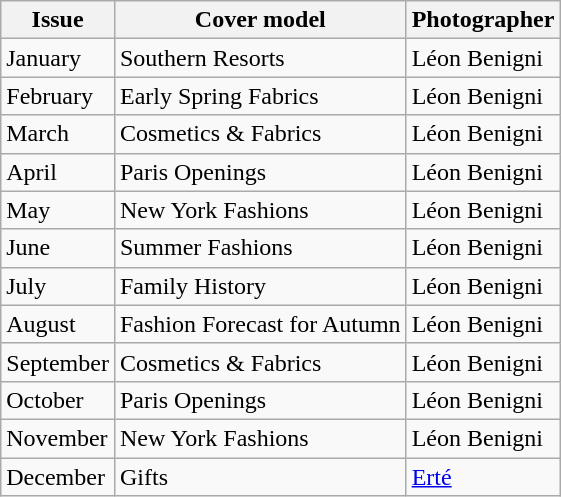<table class="sortable wikitable">
<tr>
<th>Issue</th>
<th>Cover model</th>
<th>Photographer</th>
</tr>
<tr>
<td>January</td>
<td>Southern Resorts</td>
<td>Léon Benigni</td>
</tr>
<tr>
<td>February</td>
<td>Early Spring Fabrics</td>
<td>Léon Benigni</td>
</tr>
<tr>
<td>March</td>
<td>Cosmetics & Fabrics</td>
<td>Léon Benigni</td>
</tr>
<tr>
<td>April</td>
<td>Paris Openings</td>
<td>Léon Benigni</td>
</tr>
<tr>
<td>May</td>
<td>New York Fashions</td>
<td>Léon Benigni</td>
</tr>
<tr>
<td>June</td>
<td>Summer Fashions</td>
<td>Léon Benigni</td>
</tr>
<tr>
<td>July</td>
<td>Family History</td>
<td>Léon Benigni</td>
</tr>
<tr>
<td>August</td>
<td>Fashion Forecast for Autumn</td>
<td>Léon Benigni</td>
</tr>
<tr>
<td>September</td>
<td>Cosmetics & Fabrics</td>
<td>Léon Benigni</td>
</tr>
<tr>
<td>October</td>
<td>Paris Openings</td>
<td>Léon Benigni</td>
</tr>
<tr>
<td>November</td>
<td>New York Fashions</td>
<td>Léon Benigni</td>
</tr>
<tr>
<td>December</td>
<td>Gifts</td>
<td><a href='#'>Erté</a></td>
</tr>
</table>
